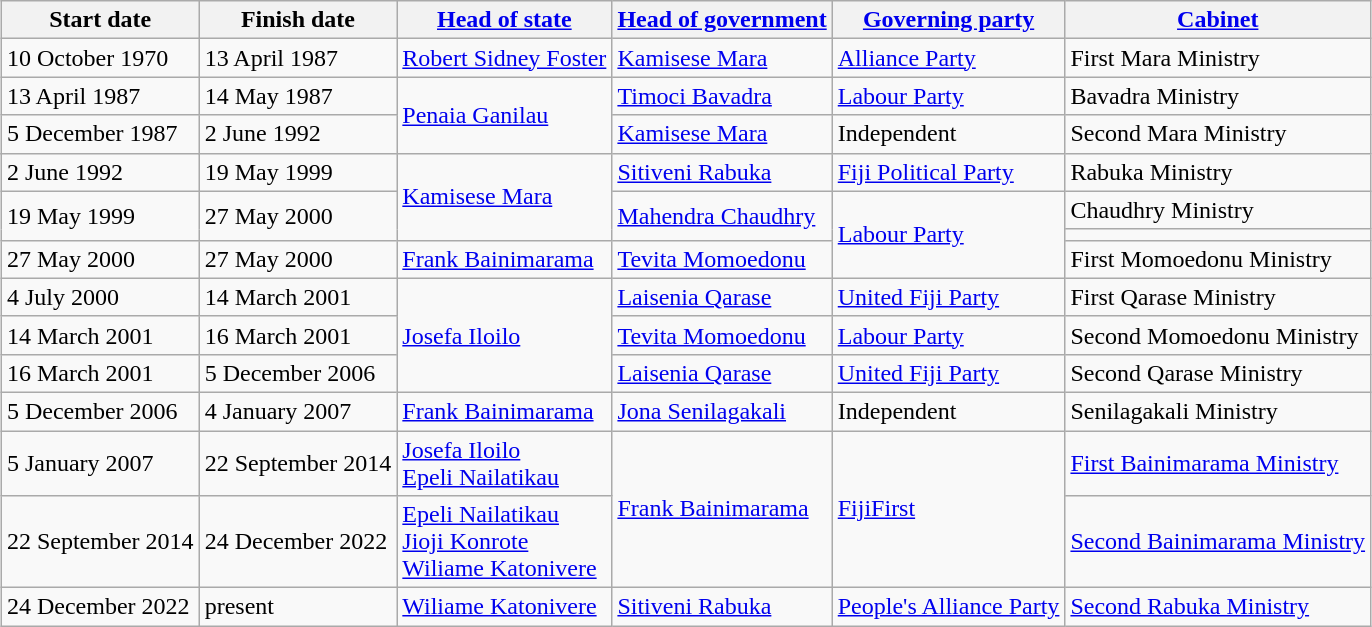<table class="sortable wikitable" style="margin:0.5em auto">
<tr>
<th>Start date</th>
<th>Finish date</th>
<th><a href='#'>Head of state</a></th>
<th><a href='#'>Head of government</a></th>
<th><a href='#'>Governing party</a></th>
<th><a href='#'>Cabinet</a></th>
</tr>
<tr>
<td>10 October 1970</td>
<td>13 April 1987</td>
<td><a href='#'>Robert Sidney Foster</a></td>
<td><a href='#'>Kamisese Mara</a></td>
<td><a href='#'>Alliance Party</a></td>
<td>First Mara Ministry</td>
</tr>
<tr>
<td>13 April 1987</td>
<td>14 May 1987</td>
<td rowspan="3"><a href='#'>Penaia Ganilau</a></td>
<td><a href='#'>Timoci Bavadra</a></td>
<td><a href='#'>Labour Party</a></td>
<td>Bavadra Ministry</td>
</tr>
<tr>
<td>5 December 1987</td>
<td>2 June 1992</td>
<td rowspan="2"><a href='#'>Kamisese Mara</a></td>
<td rowspan="2">Independent</td>
<td rowspan="2">Second Mara Ministry</td>
</tr>
<tr>
<td rowspan="2">2 June 1992</td>
<td rowspan="2">19 May 1999</td>
</tr>
<tr>
<td rowspan="3"><a href='#'>Kamisese Mara</a></td>
<td><a href='#'>Sitiveni Rabuka</a></td>
<td><a href='#'>Fiji Political Party</a></td>
<td>Rabuka Ministry</td>
</tr>
<tr>
<td rowspan="2">19 May 1999</td>
<td rowspan="2">27 May 2000</td>
<td rowspan="2"><a href='#'>Mahendra Chaudhry</a></td>
<td rowspan="3"><a href='#'>Labour Party</a></td>
<td>Chaudhry Ministry</td>
</tr>
<tr>
<td></td>
</tr>
<tr>
<td>27 May 2000</td>
<td>27 May 2000</td>
<td><a href='#'>Frank Bainimarama</a></td>
<td><a href='#'>Tevita Momoedonu</a></td>
<td>First Momoedonu Ministry</td>
</tr>
<tr>
<td>4 July 2000</td>
<td>14 March 2001</td>
<td rowspan=3><a href='#'>Josefa Iloilo</a></td>
<td><a href='#'>Laisenia Qarase</a></td>
<td><a href='#'>United Fiji Party</a></td>
<td>First Qarase Ministry</td>
</tr>
<tr>
<td>14 March 2001</td>
<td>16 March 2001</td>
<td><a href='#'>Tevita Momoedonu</a></td>
<td><a href='#'>Labour Party</a></td>
<td>Second Momoedonu Ministry</td>
</tr>
<tr>
<td>16 March 2001</td>
<td>5 December 2006</td>
<td><a href='#'>Laisenia Qarase</a></td>
<td><a href='#'>United Fiji Party</a></td>
<td>Second Qarase Ministry</td>
</tr>
<tr>
<td>5 December 2006</td>
<td>4 January 2007</td>
<td><a href='#'>Frank Bainimarama</a></td>
<td><a href='#'>Jona Senilagakali</a></td>
<td>Independent</td>
<td>Senilagakali Ministry</td>
</tr>
<tr>
<td>5 January 2007</td>
<td>22 September 2014</td>
<td><a href='#'>Josefa Iloilo</a><br><a href='#'>Epeli Nailatikau</a></td>
<td rowspan=2><a href='#'>Frank Bainimarama</a></td>
<td rowspan=2><a href='#'>FijiFirst</a></td>
<td><a href='#'>First Bainimarama Ministry</a></td>
</tr>
<tr>
<td>22 September 2014</td>
<td>24 December 2022</td>
<td><a href='#'>Epeli Nailatikau</a><br><a href='#'>Jioji Konrote</a><br><a href='#'>Wiliame Katonivere</a></td>
<td><a href='#'>Second Bainimarama Ministry</a></td>
</tr>
<tr>
<td>24 December 2022</td>
<td>present</td>
<td><a href='#'>Wiliame Katonivere</a></td>
<td><a href='#'>Sitiveni Rabuka</a></td>
<td><a href='#'>People's Alliance Party</a></td>
<td><a href='#'>Second Rabuka Ministry</a></td>
</tr>
</table>
